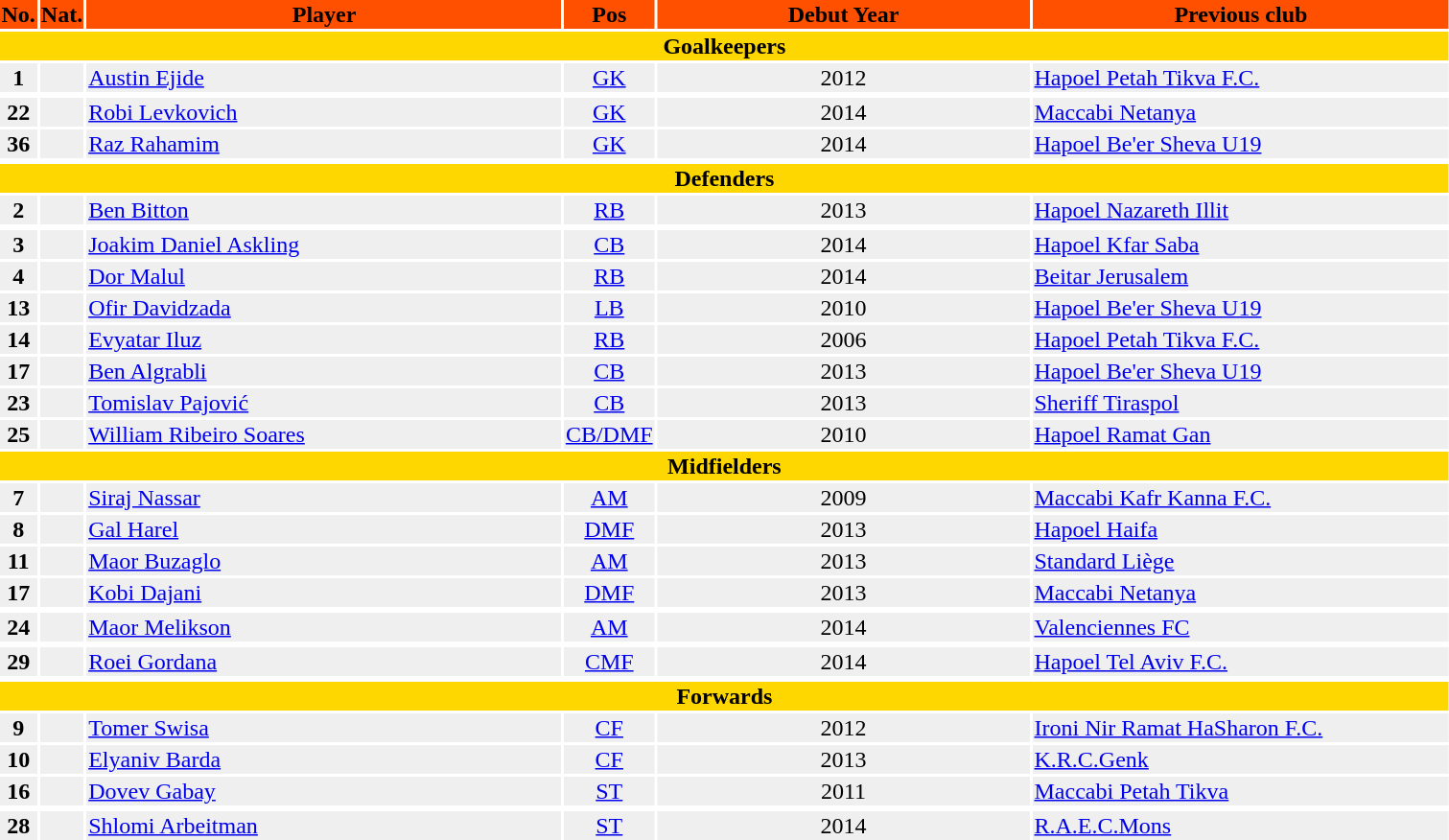<table width=80%>
<tr bgcolor=#FF50>
<th width=2%>No.</th>
<th width=2%>Nat.</th>
<th !width=18%>Player</th>
<th width=2%>Pos</th>
<th width=26%>Debut Year</th>
<th width=29%>Previous club</th>
</tr>
<tr>
<th colspan=6 bgcolor=gold>Goalkeepers</th>
</tr>
<tr bgcolor=#EFEFEF>
<td align=center><strong>1</strong></td>
<td align=center></td>
<td><a href='#'>Austin Ejide</a></td>
<td align=center><a href='#'>GK</a></td>
<td align=center>2012</td>
<td> <a href='#'>Hapoel Petah Tikva F.C.</a></td>
</tr>
<tr bgcolor=#EFEFEF>
</tr>
<tr bgcolor=#EFEFEF>
<td align=center><strong>22</strong></td>
<td align=center></td>
<td><a href='#'>Robi Levkovich</a></td>
<td align=center><a href='#'>GK</a></td>
<td align=center>2014</td>
<td> <a href='#'>Maccabi Netanya</a></td>
</tr>
<tr bgcolor=#EFEFEF>
<td align=center><strong>36</strong></td>
<td align=center></td>
<td><a href='#'>Raz Rahamim</a></td>
<td align=center><a href='#'>GK</a></td>
<td align=center>2014</td>
<td> <a href='#'>Hapoel Be'er Sheva U19</a></td>
</tr>
<tr bgcolor=#EFEFEF>
</tr>
<tr>
<th colspan=6 bgcolor=gold>Defenders</th>
</tr>
<tr bgcolor=#EFEFEF>
<td align=center><strong>2</strong></td>
<td align=center></td>
<td><a href='#'>Ben Bitton</a></td>
<td align=center><a href='#'>RB</a></td>
<td align=center>2013</td>
<td> <a href='#'>Hapoel Nazareth Illit</a></td>
</tr>
<tr bgcolor=#EFEFEF>
</tr>
<tr bgcolor=#EFEFEF>
<td align=center><strong>3</strong></td>
<td align=center></td>
<td><a href='#'>Joakim Daniel Askling</a></td>
<td align=center><a href='#'>CB</a></td>
<td align=center>2014</td>
<td> <a href='#'>Hapoel Kfar Saba</a></td>
</tr>
<tr bgcolor=#EFEFEF>
<td align=center><strong>4</strong></td>
<td align=center></td>
<td><a href='#'>Dor Malul</a></td>
<td align=center><a href='#'>RB</a></td>
<td align=center>2014</td>
<td> <a href='#'>Beitar Jerusalem</a></td>
</tr>
<tr bgcolor=#EFEFEF>
<td align=center><strong>13</strong></td>
<td align=center></td>
<td><a href='#'>Ofir Davidzada</a></td>
<td align=center><a href='#'>LB</a></td>
<td align=center>2010</td>
<td> <a href='#'>Hapoel Be'er Sheva U19</a></td>
</tr>
<tr bgcolor=#EFEFEF>
<td align=center><strong>14</strong></td>
<td align=center></td>
<td><a href='#'>Evyatar Iluz</a></td>
<td align=center><a href='#'>RB</a></td>
<td align=center>2006</td>
<td> <a href='#'>Hapoel Petah Tikva F.C.</a></td>
</tr>
<tr bgcolor=#EFEFEF>
<td align=center><strong>17</strong></td>
<td align=center></td>
<td><a href='#'>Ben Algrabli</a></td>
<td align=center><a href='#'>CB</a></td>
<td align=center>2013</td>
<td> <a href='#'>Hapoel Be'er Sheva U19</a></td>
</tr>
<tr bgcolor=#EFEFEF>
<td align=center><strong>23</strong></td>
<td align=center></td>
<td><a href='#'>Tomislav Pajović</a></td>
<td align=center><a href='#'>CB</a></td>
<td align=center>2013</td>
<td> <a href='#'>Sheriff Tiraspol</a></td>
</tr>
<tr bgcolor=#EFEFEF>
<td align=center><strong>25</strong></td>
<td align=center></td>
<td><a href='#'>William Ribeiro Soares</a></td>
<td align=center><a href='#'>CB/DMF</a></td>
<td align=center>2010</td>
<td> <a href='#'>Hapoel Ramat Gan</a></td>
</tr>
<tr bgcolor=#EFEFEF>
<th colspan=6 bgcolor=gold>Midfielders</th>
</tr>
<tr bgcolor=#EFEFEF>
<td align=center><strong>7</strong></td>
<td align=center></td>
<td><a href='#'>Siraj Nassar</a></td>
<td align=center><a href='#'>AM</a></td>
<td align=center>2009</td>
<td> <a href='#'>Maccabi Kafr Kanna F.C.</a></td>
</tr>
<tr bgcolor=#EFEFEF>
<td align=center><strong>8</strong></td>
<td align=center></td>
<td><a href='#'>Gal Harel</a></td>
<td align=center><a href='#'>DMF</a></td>
<td align=center>2013</td>
<td> <a href='#'>Hapoel Haifa</a></td>
</tr>
<tr bgcolor=#EFEFEF>
<td align=center><strong>11</strong></td>
<td align=center></td>
<td><a href='#'>Maor Buzaglo</a></td>
<td align=center><a href='#'>AM</a></td>
<td align=center>2013</td>
<td> <a href='#'>Standard Liège</a></td>
</tr>
<tr bgcolor=#EFEFEF>
<td align=center><strong>17</strong></td>
<td align=center></td>
<td><a href='#'>Kobi Dajani</a></td>
<td align=center><a href='#'>DMF</a></td>
<td align=center>2013</td>
<td> <a href='#'>Maccabi Netanya</a></td>
</tr>
<tr bgcolor=#EFEFEF>
</tr>
<tr bgcolor=#EFEFEF>
<td align=center><strong>24</strong></td>
<td align=center></td>
<td><a href='#'>Maor Melikson</a></td>
<td align=center><a href='#'>AM</a></td>
<td align=center>2014</td>
<td> <a href='#'>Valenciennes FC</a></td>
</tr>
<tr bgcolor=#EFEFEF>
</tr>
<tr bgcolor=#EFEFEF>
<td align=center><strong>29</strong></td>
<td align=center></td>
<td><a href='#'>Roei Gordana</a></td>
<td align=center><a href='#'>CMF</a></td>
<td align=center>2014</td>
<td> <a href='#'>Hapoel Tel Aviv F.C.</a></td>
</tr>
<tr bgcolor=#EFEFEF>
</tr>
<tr>
<th colspan=9 bgcolor=gold>Forwards</th>
</tr>
<tr bgcolor=#EFEFEF>
<td align=center><strong>9</strong></td>
<td align=center></td>
<td><a href='#'>Tomer Swisa</a></td>
<td align=center><a href='#'>CF</a></td>
<td align=center>2012</td>
<td> <a href='#'>Ironi Nir Ramat HaSharon F.C.</a></td>
</tr>
<tr bgcolor=#EFEFEF>
<td align=center><strong>10</strong></td>
<td align=center></td>
<td><a href='#'>Elyaniv Barda</a></td>
<td align=center><a href='#'>CF</a></td>
<td align=center>2013</td>
<td> <a href='#'>K.R.C.Genk</a></td>
</tr>
<tr bgcolor=#EFEFEF>
<td align=center><strong>16</strong></td>
<td align=center></td>
<td><a href='#'>Dovev Gabay</a></td>
<td align=center><a href='#'>ST</a></td>
<td align=center>2011</td>
<td> <a href='#'>Maccabi Petah Tikva</a></td>
</tr>
<tr bgcolor=#EFEFEF>
</tr>
<tr bgcolor=#EFEFEF>
<td align=center><strong>28</strong></td>
<td align=center></td>
<td><a href='#'>Shlomi Arbeitman</a></td>
<td align=center><a href='#'>ST</a></td>
<td align=center>2014</td>
<td> <a href='#'>R.A.E.C.Mons</a></td>
</tr>
<tr bgcolor=#EFEFEF>
</tr>
</table>
